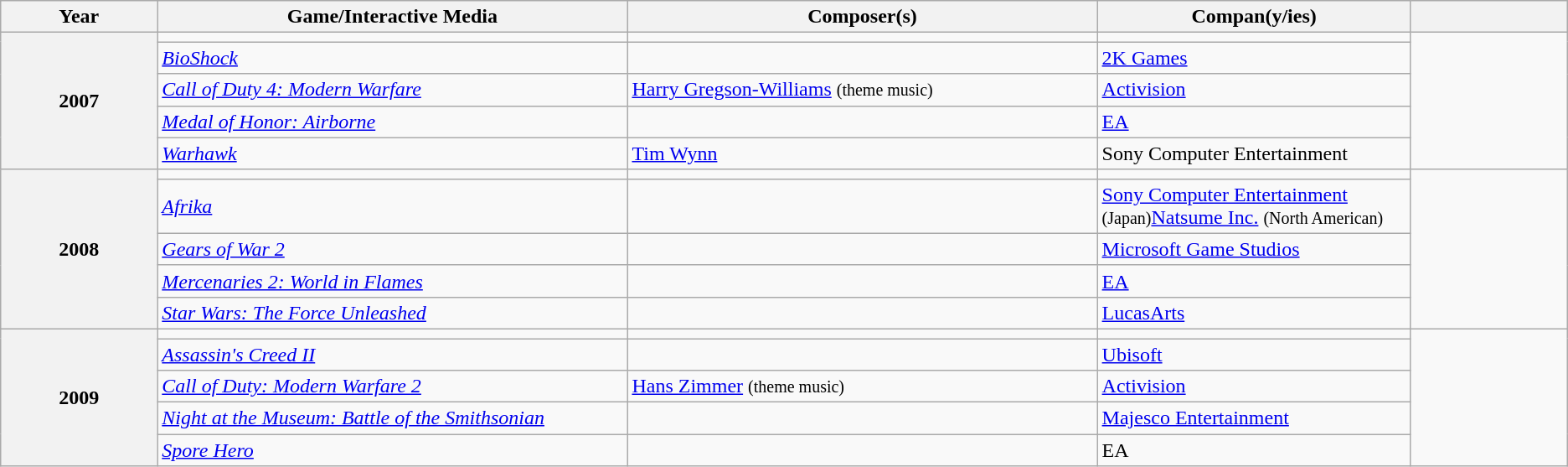<table class="wikitable sortable">
<tr>
<th scope=col width="10%">Year</th>
<th scope=col width="30%">Game/Interactive Media</th>
<th scope=col width="30%">Composer(s)</th>
<th scope=col width="20%">Compan(y/ies)</th>
<th scope=col width="10%"></th>
</tr>
<tr>
<th scope=rowgroup rowspan=5>2007</th>
<td></td>
<td></td>
<td></td>
<td rowspan="5"></td>
</tr>
<tr>
<td><em><a href='#'>BioShock</a></em></td>
<td></td>
<td><a href='#'>2K Games</a></td>
</tr>
<tr>
<td><em><a href='#'>Call of Duty 4: Modern Warfare</a></em></td>
<td><a href='#'>Harry Gregson-Williams</a> <small>(theme music)</small></td>
<td><a href='#'>Activision</a></td>
</tr>
<tr>
<td><em><a href='#'>Medal of Honor: Airborne</a></em></td>
<td></td>
<td><a href='#'>EA</a></td>
</tr>
<tr>
<td><em><a href='#'>Warhawk</a></em></td>
<td><a href='#'>Tim Wynn</a></td>
<td>Sony Computer Entertainment</td>
</tr>
<tr>
<th scope=rowgroup rowspan=5>2008</th>
<td></td>
<td></td>
<td></td>
<td rowspan="5"></td>
</tr>
<tr>
<td><em><a href='#'>Afrika</a></em></td>
<td></td>
<td><a href='#'>Sony Computer Entertainment</a> <small>(Japan)</small><a href='#'>Natsume Inc.</a> <small>(North American)</small></td>
</tr>
<tr>
<td><em><a href='#'>Gears of War 2</a></em></td>
<td></td>
<td><a href='#'>Microsoft Game Studios</a></td>
</tr>
<tr>
<td><em><a href='#'>Mercenaries 2: World in Flames</a></em></td>
<td></td>
<td><a href='#'>EA</a></td>
</tr>
<tr>
<td><em><a href='#'>Star Wars: The Force Unleashed</a></em></td>
<td></td>
<td><a href='#'>LucasArts</a></td>
</tr>
<tr>
<th scope=rowgroup rowspan=5>2009</th>
<td></td>
<td></td>
<td></td>
<td rowspan=5></td>
</tr>
<tr>
<td><em><a href='#'>Assassin's Creed II</a></em></td>
<td></td>
<td><a href='#'>Ubisoft</a></td>
</tr>
<tr>
<td><em><a href='#'>Call of Duty: Modern Warfare 2</a></em></td>
<td><a href='#'>Hans Zimmer</a> <small>(theme music)</small></td>
<td><a href='#'>Activision</a></td>
</tr>
<tr>
<td><em><a href='#'>Night at the Museum: Battle of the Smithsonian</a></em></td>
<td></td>
<td><a href='#'>Majesco Entertainment</a></td>
</tr>
<tr>
<td><em><a href='#'>Spore Hero</a></em></td>
<td></td>
<td>EA</td>
</tr>
</table>
